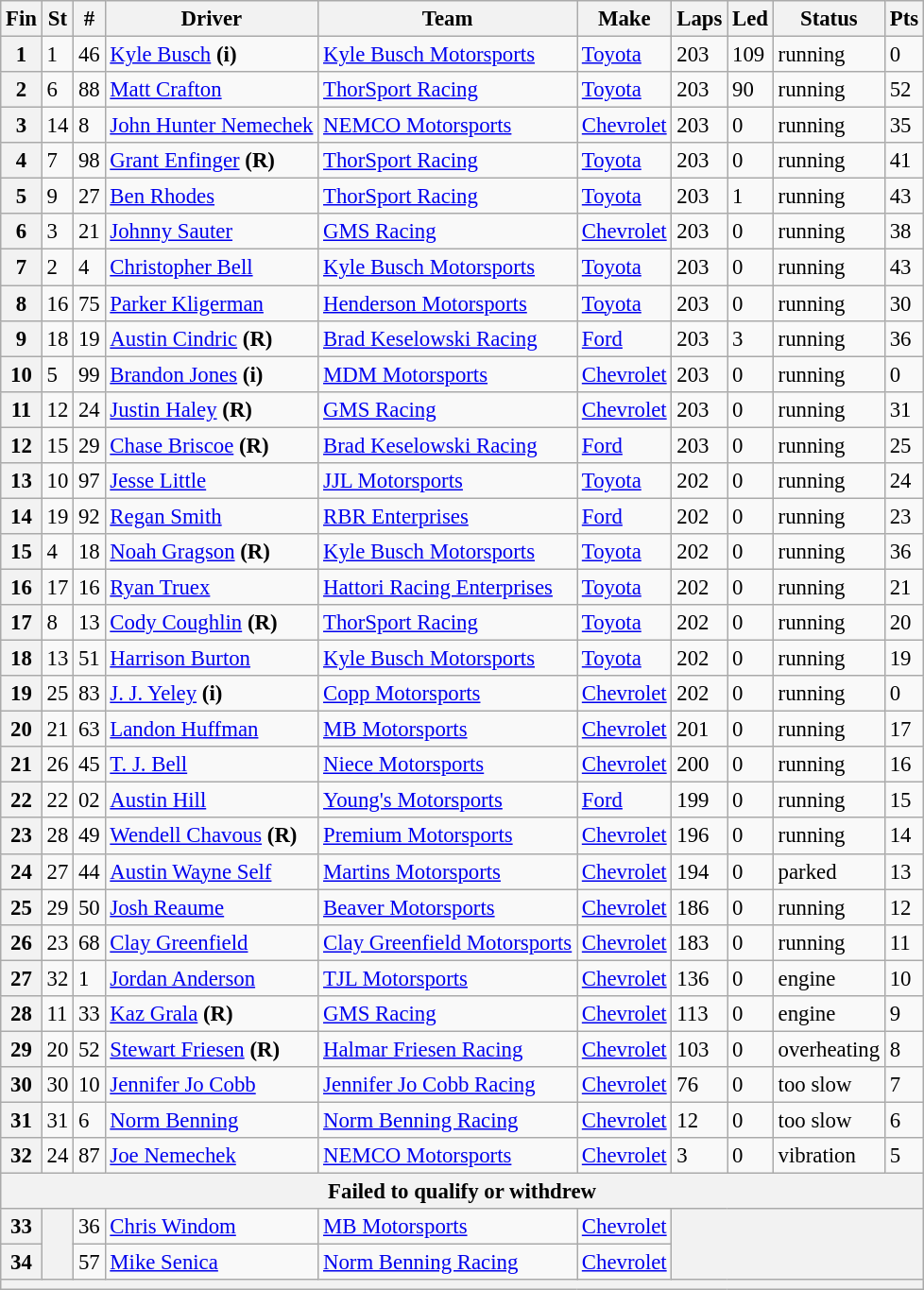<table class="wikitable" style="font-size:95%">
<tr>
<th>Fin</th>
<th>St</th>
<th>#</th>
<th>Driver</th>
<th>Team</th>
<th>Make</th>
<th>Laps</th>
<th>Led</th>
<th>Status</th>
<th>Pts</th>
</tr>
<tr>
<th>1</th>
<td>1</td>
<td>46</td>
<td><a href='#'>Kyle Busch</a> <strong>(i)</strong></td>
<td><a href='#'>Kyle Busch Motorsports</a></td>
<td><a href='#'>Toyota</a></td>
<td>203</td>
<td>109</td>
<td>running</td>
<td>0</td>
</tr>
<tr>
<th>2</th>
<td>6</td>
<td>88</td>
<td><a href='#'>Matt Crafton</a></td>
<td><a href='#'>ThorSport Racing</a></td>
<td><a href='#'>Toyota</a></td>
<td>203</td>
<td>90</td>
<td>running</td>
<td>52</td>
</tr>
<tr>
<th>3</th>
<td>14</td>
<td>8</td>
<td><a href='#'>John Hunter Nemechek</a></td>
<td><a href='#'>NEMCO Motorsports</a></td>
<td><a href='#'>Chevrolet</a></td>
<td>203</td>
<td>0</td>
<td>running</td>
<td>35</td>
</tr>
<tr>
<th>4</th>
<td>7</td>
<td>98</td>
<td><a href='#'>Grant Enfinger</a> <strong>(R)</strong></td>
<td><a href='#'>ThorSport Racing</a></td>
<td><a href='#'>Toyota</a></td>
<td>203</td>
<td>0</td>
<td>running</td>
<td>41</td>
</tr>
<tr>
<th>5</th>
<td>9</td>
<td>27</td>
<td><a href='#'>Ben Rhodes</a></td>
<td><a href='#'>ThorSport Racing</a></td>
<td><a href='#'>Toyota</a></td>
<td>203</td>
<td>1</td>
<td>running</td>
<td>43</td>
</tr>
<tr>
<th>6</th>
<td>3</td>
<td>21</td>
<td><a href='#'>Johnny Sauter</a></td>
<td><a href='#'>GMS Racing</a></td>
<td><a href='#'>Chevrolet</a></td>
<td>203</td>
<td>0</td>
<td>running</td>
<td>38</td>
</tr>
<tr>
<th>7</th>
<td>2</td>
<td>4</td>
<td><a href='#'>Christopher Bell</a></td>
<td><a href='#'>Kyle Busch Motorsports</a></td>
<td><a href='#'>Toyota</a></td>
<td>203</td>
<td>0</td>
<td>running</td>
<td>43</td>
</tr>
<tr>
<th>8</th>
<td>16</td>
<td>75</td>
<td><a href='#'>Parker Kligerman</a></td>
<td><a href='#'>Henderson Motorsports</a></td>
<td><a href='#'>Toyota</a></td>
<td>203</td>
<td>0</td>
<td>running</td>
<td>30</td>
</tr>
<tr>
<th>9</th>
<td>18</td>
<td>19</td>
<td><a href='#'>Austin Cindric</a> <strong>(R)</strong></td>
<td><a href='#'>Brad Keselowski Racing</a></td>
<td><a href='#'>Ford</a></td>
<td>203</td>
<td>3</td>
<td>running</td>
<td>36</td>
</tr>
<tr>
<th>10</th>
<td>5</td>
<td>99</td>
<td><a href='#'>Brandon Jones</a> <strong>(i)</strong></td>
<td><a href='#'>MDM Motorsports</a></td>
<td><a href='#'>Chevrolet</a></td>
<td>203</td>
<td>0</td>
<td>running</td>
<td>0</td>
</tr>
<tr>
<th>11</th>
<td>12</td>
<td>24</td>
<td><a href='#'>Justin Haley</a> <strong>(R)</strong></td>
<td><a href='#'>GMS Racing</a></td>
<td><a href='#'>Chevrolet</a></td>
<td>203</td>
<td>0</td>
<td>running</td>
<td>31</td>
</tr>
<tr>
<th>12</th>
<td>15</td>
<td>29</td>
<td><a href='#'>Chase Briscoe</a> <strong>(R)</strong></td>
<td><a href='#'>Brad Keselowski Racing</a></td>
<td><a href='#'>Ford</a></td>
<td>203</td>
<td>0</td>
<td>running</td>
<td>25</td>
</tr>
<tr>
<th>13</th>
<td>10</td>
<td>97</td>
<td><a href='#'>Jesse Little</a></td>
<td><a href='#'>JJL Motorsports</a></td>
<td><a href='#'>Toyota</a></td>
<td>202</td>
<td>0</td>
<td>running</td>
<td>24</td>
</tr>
<tr>
<th>14</th>
<td>19</td>
<td>92</td>
<td><a href='#'>Regan Smith</a></td>
<td><a href='#'>RBR Enterprises</a></td>
<td><a href='#'>Ford</a></td>
<td>202</td>
<td>0</td>
<td>running</td>
<td>23</td>
</tr>
<tr>
<th>15</th>
<td>4</td>
<td>18</td>
<td><a href='#'>Noah Gragson</a> <strong>(R)</strong></td>
<td><a href='#'>Kyle Busch Motorsports</a></td>
<td><a href='#'>Toyota</a></td>
<td>202</td>
<td>0</td>
<td>running</td>
<td>36</td>
</tr>
<tr>
<th>16</th>
<td>17</td>
<td>16</td>
<td><a href='#'>Ryan Truex</a></td>
<td><a href='#'>Hattori Racing Enterprises</a></td>
<td><a href='#'>Toyota</a></td>
<td>202</td>
<td>0</td>
<td>running</td>
<td>21</td>
</tr>
<tr>
<th>17</th>
<td>8</td>
<td>13</td>
<td><a href='#'>Cody Coughlin</a> <strong>(R)</strong></td>
<td><a href='#'>ThorSport Racing</a></td>
<td><a href='#'>Toyota</a></td>
<td>202</td>
<td>0</td>
<td>running</td>
<td>20</td>
</tr>
<tr>
<th>18</th>
<td>13</td>
<td>51</td>
<td><a href='#'>Harrison Burton</a></td>
<td><a href='#'>Kyle Busch Motorsports</a></td>
<td><a href='#'>Toyota</a></td>
<td>202</td>
<td>0</td>
<td>running</td>
<td>19</td>
</tr>
<tr>
<th>19</th>
<td>25</td>
<td>83</td>
<td><a href='#'>J. J. Yeley</a> <strong>(i)</strong></td>
<td><a href='#'>Copp Motorsports</a></td>
<td><a href='#'>Chevrolet</a></td>
<td>202</td>
<td>0</td>
<td>running</td>
<td>0</td>
</tr>
<tr>
<th>20</th>
<td>21</td>
<td>63</td>
<td><a href='#'>Landon Huffman</a></td>
<td><a href='#'>MB Motorsports</a></td>
<td><a href='#'>Chevrolet</a></td>
<td>201</td>
<td>0</td>
<td>running</td>
<td>17</td>
</tr>
<tr>
<th>21</th>
<td>26</td>
<td>45</td>
<td><a href='#'>T. J. Bell</a></td>
<td><a href='#'>Niece Motorsports</a></td>
<td><a href='#'>Chevrolet</a></td>
<td>200</td>
<td>0</td>
<td>running</td>
<td>16</td>
</tr>
<tr>
<th>22</th>
<td>22</td>
<td>02</td>
<td><a href='#'>Austin Hill</a></td>
<td><a href='#'>Young's Motorsports</a></td>
<td><a href='#'>Ford</a></td>
<td>199</td>
<td>0</td>
<td>running</td>
<td>15</td>
</tr>
<tr>
<th>23</th>
<td>28</td>
<td>49</td>
<td><a href='#'>Wendell Chavous</a> <strong>(R)</strong></td>
<td><a href='#'>Premium Motorsports</a></td>
<td><a href='#'>Chevrolet</a></td>
<td>196</td>
<td>0</td>
<td>running</td>
<td>14</td>
</tr>
<tr>
<th>24</th>
<td>27</td>
<td>44</td>
<td><a href='#'>Austin Wayne Self</a></td>
<td><a href='#'>Martins Motorsports</a></td>
<td><a href='#'>Chevrolet</a></td>
<td>194</td>
<td>0</td>
<td>parked</td>
<td>13</td>
</tr>
<tr>
<th>25</th>
<td>29</td>
<td>50</td>
<td><a href='#'>Josh Reaume</a></td>
<td><a href='#'>Beaver Motorsports</a></td>
<td><a href='#'>Chevrolet</a></td>
<td>186</td>
<td>0</td>
<td>running</td>
<td>12</td>
</tr>
<tr>
<th>26</th>
<td>23</td>
<td>68</td>
<td><a href='#'>Clay Greenfield</a></td>
<td><a href='#'>Clay Greenfield Motorsports</a></td>
<td><a href='#'>Chevrolet</a></td>
<td>183</td>
<td>0</td>
<td>running</td>
<td>11</td>
</tr>
<tr>
<th>27</th>
<td>32</td>
<td>1</td>
<td><a href='#'>Jordan Anderson</a></td>
<td><a href='#'>TJL Motorsports</a></td>
<td><a href='#'>Chevrolet</a></td>
<td>136</td>
<td>0</td>
<td>engine</td>
<td>10</td>
</tr>
<tr>
<th>28</th>
<td>11</td>
<td>33</td>
<td><a href='#'>Kaz Grala</a> <strong>(R)</strong></td>
<td><a href='#'>GMS Racing</a></td>
<td><a href='#'>Chevrolet</a></td>
<td>113</td>
<td>0</td>
<td>engine</td>
<td>9</td>
</tr>
<tr>
<th>29</th>
<td>20</td>
<td>52</td>
<td><a href='#'>Stewart Friesen</a> <strong>(R)</strong></td>
<td><a href='#'>Halmar Friesen Racing</a></td>
<td><a href='#'>Chevrolet</a></td>
<td>103</td>
<td>0</td>
<td>overheating</td>
<td>8</td>
</tr>
<tr>
<th>30</th>
<td>30</td>
<td>10</td>
<td><a href='#'>Jennifer Jo Cobb</a></td>
<td><a href='#'>Jennifer Jo Cobb Racing</a></td>
<td><a href='#'>Chevrolet</a></td>
<td>76</td>
<td>0</td>
<td>too slow</td>
<td>7</td>
</tr>
<tr>
<th>31</th>
<td>31</td>
<td>6</td>
<td><a href='#'>Norm Benning</a></td>
<td><a href='#'>Norm Benning Racing</a></td>
<td><a href='#'>Chevrolet</a></td>
<td>12</td>
<td>0</td>
<td>too slow</td>
<td>6</td>
</tr>
<tr>
<th>32</th>
<td>24</td>
<td>87</td>
<td><a href='#'>Joe Nemechek</a></td>
<td><a href='#'>NEMCO Motorsports</a></td>
<td><a href='#'>Chevrolet</a></td>
<td>3</td>
<td>0</td>
<td>vibration</td>
<td>5</td>
</tr>
<tr>
<th colspan="10">Failed to qualify or withdrew</th>
</tr>
<tr>
<th>33</th>
<th rowspan="2"></th>
<td>36</td>
<td><a href='#'>Chris Windom</a></td>
<td><a href='#'>MB Motorsports</a></td>
<td><a href='#'>Chevrolet</a></td>
<th colspan="4" rowspan="2"></th>
</tr>
<tr>
<th>34</th>
<td>57</td>
<td><a href='#'>Mike Senica</a></td>
<td><a href='#'>Norm Benning Racing</a></td>
<td><a href='#'>Chevrolet</a></td>
</tr>
<tr>
<th colspan="10"></th>
</tr>
</table>
